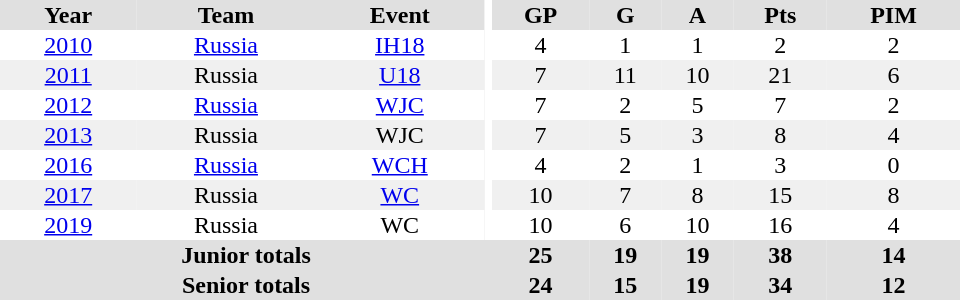<table border="0" cellpadding="1" cellspacing="0" ID="Table3" style="text-align:center; width:40em">
<tr bgcolor="#e0e0e0">
<th>Year</th>
<th>Team</th>
<th>Event</th>
<th rowspan="102" bgcolor="#ffffff"></th>
<th>GP</th>
<th>G</th>
<th>A</th>
<th>Pts</th>
<th>PIM</th>
</tr>
<tr>
<td><a href='#'>2010</a></td>
<td><a href='#'>Russia</a></td>
<td><a href='#'>IH18</a></td>
<td>4</td>
<td>1</td>
<td>1</td>
<td>2</td>
<td>2</td>
</tr>
<tr bgcolor="#f0f0f0">
<td><a href='#'>2011</a></td>
<td>Russia</td>
<td><a href='#'>U18</a></td>
<td>7</td>
<td>11</td>
<td>10</td>
<td>21</td>
<td>6</td>
</tr>
<tr>
<td><a href='#'>2012</a></td>
<td><a href='#'>Russia</a></td>
<td><a href='#'>WJC</a></td>
<td>7</td>
<td>2</td>
<td>5</td>
<td>7</td>
<td>2</td>
</tr>
<tr bgcolor="#f0f0f0">
<td><a href='#'>2013</a></td>
<td>Russia</td>
<td>WJC</td>
<td>7</td>
<td>5</td>
<td>3</td>
<td>8</td>
<td>4</td>
</tr>
<tr>
<td><a href='#'>2016</a></td>
<td><a href='#'>Russia</a></td>
<td><a href='#'>WCH</a></td>
<td>4</td>
<td>2</td>
<td>1</td>
<td>3</td>
<td>0</td>
</tr>
<tr bgcolor="#f0f0f0">
<td><a href='#'>2017</a></td>
<td>Russia</td>
<td><a href='#'>WC</a></td>
<td>10</td>
<td>7</td>
<td>8</td>
<td>15</td>
<td>8</td>
</tr>
<tr>
<td><a href='#'>2019</a></td>
<td>Russia</td>
<td>WC</td>
<td>10</td>
<td>6</td>
<td>10</td>
<td>16</td>
<td>4</td>
</tr>
<tr bgcolor="#e0e0e0">
<th colspan="4">Junior totals</th>
<th>25</th>
<th>19</th>
<th>19</th>
<th>38</th>
<th>14</th>
</tr>
<tr bgcolor="#e0e0e0">
<th colspan="4">Senior totals</th>
<th>24</th>
<th>15</th>
<th>19</th>
<th>34</th>
<th>12</th>
</tr>
</table>
